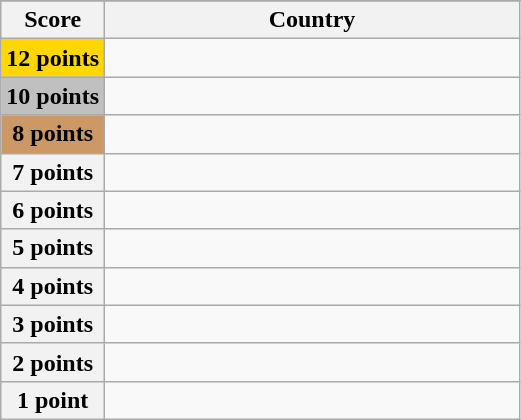<table class="wikitable">
<tr>
</tr>
<tr>
<th scope="col" width="20%">Score</th>
<th scope="col">Country</th>
</tr>
<tr>
<th scope="row" style="background:gold">12 points</th>
<td></td>
</tr>
<tr>
<th scope="row" style="background:silver">10 points</th>
<td></td>
</tr>
<tr>
<th scope="row" style="background:#CC9966">8 points</th>
<td></td>
</tr>
<tr>
<th scope="row">7 points</th>
<td></td>
</tr>
<tr>
<th scope="row">6 points</th>
<td></td>
</tr>
<tr>
<th scope="row">5 points</th>
<td></td>
</tr>
<tr>
<th scope="row">4 points</th>
<td></td>
</tr>
<tr>
<th scope="row">3 points</th>
<td></td>
</tr>
<tr>
<th scope="row">2 points</th>
<td></td>
</tr>
<tr>
<th scope="row">1 point</th>
<td></td>
</tr>
</table>
